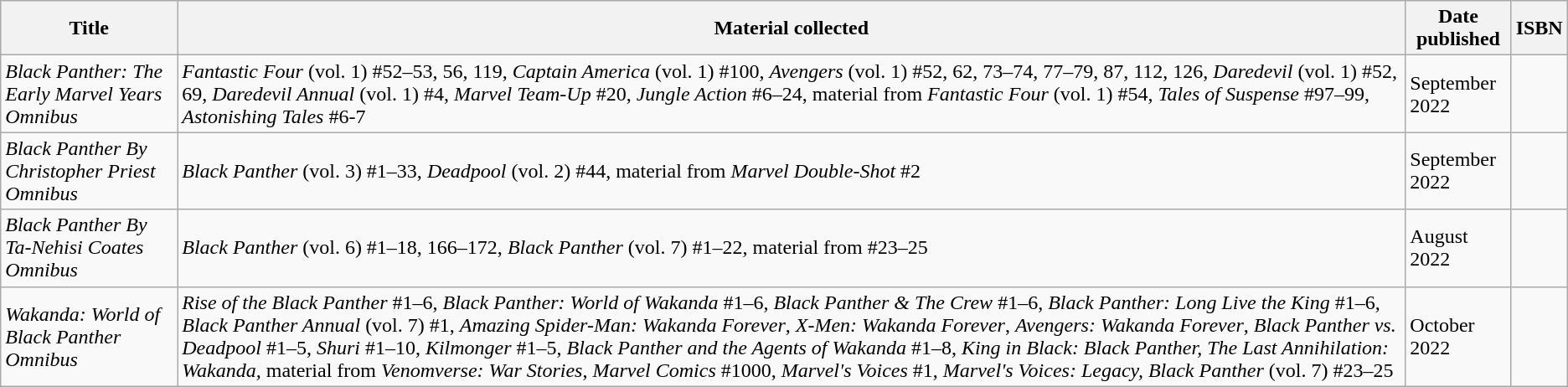<table class="wikitable">
<tr>
<th>Title</th>
<th>Material collected</th>
<th>Date published</th>
<th>ISBN</th>
</tr>
<tr>
<td><em>Black Panther: The Early Marvel Years Omnibus</em></td>
<td><em>Fantastic Four</em> (vol. 1) #52–53, 56, 119, <em>Captain America</em> (vol. 1) #100, <em>Avengers</em> (vol. 1) #52, 62, 73–74, 77–79, 87, 112, 126, <em>Daredevil</em> (vol. 1) #52, 69, <em>Daredevil Annual</em> (vol. 1) #4, <em>Marvel Team-Up</em> #20, <em>Jungle Action</em> #6–24, material from <em>Fantastic Four</em> (vol. 1) #54, <em>Tales of Suspense</em> #97–99, <em>Astonishing Tales</em> #6-7</td>
<td>September 2022</td>
<td></td>
</tr>
<tr>
<td><em>Black Panther By Christopher Priest Omnibus</em></td>
<td><em>Black Panther</em> (vol. 3) #1–33, <em>Deadpool</em> (vol. 2) #44, material from <em>Marvel Double-Shot</em> #2</td>
<td>September 2022</td>
<td></td>
</tr>
<tr>
<td><em>Black Panther By Ta-Nehisi Coates Omnibus</em></td>
<td><em>Black Panther</em> (vol. 6) #1–18, 166–172, <em>Black Panther</em> (vol. 7) #1–22, material from #23–25</td>
<td>August 2022</td>
<td></td>
</tr>
<tr>
<td><em>Wakanda: World of Black Panther Omnibus</em></td>
<td><em>Rise of the Black Panther</em> #1–6, <em>Black Panther: World of Wakanda</em> #1–6, <em>Black Panther & The Crew</em> #1–6, <em>Black Panther: Long Live the King</em> #1–6, <em>Black Panther Annual</em> (vol. 7) #1, <em>Amazing Spider-Man: Wakanda Forever</em>, <em>X-Men: Wakanda Forever</em>, <em>Avengers: Wakanda Forever</em>, <em>Black Panther vs. Deadpool</em> #1–5, <em>Shuri</em> #1–10, <em>Kilmonger</em> #1–5, <em>Black Panther and the Agents of Wakanda</em> #1–8, <em>King in Black: Black Panther, The Last Annihilation: Wakanda,</em> material from <em>Venomverse: War Stories</em>, <em>Marvel Comics</em> #1000, <em>Marvel's Voices</em> #1, <em>Marvel's Voices: Legacy,</em> <em>Black Panther</em> (vol. 7) #23–25</td>
<td>October 2022</td>
<td></td>
</tr>
</table>
